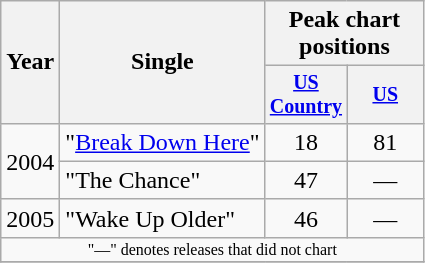<table class="wikitable" style="text-align:center;">
<tr>
<th rowspan="2">Year</th>
<th rowspan="2">Single</th>
<th colspan="2">Peak chart<br>positions</th>
</tr>
<tr style="font-size:smaller;">
<th width="45"><a href='#'>US Country</a></th>
<th width="45"><a href='#'>US</a></th>
</tr>
<tr>
<td rowspan="2">2004</td>
<td align="left">"<a href='#'>Break Down Here</a>"</td>
<td>18</td>
<td>81</td>
</tr>
<tr>
<td align="left">"The Chance"</td>
<td>47</td>
<td>—</td>
</tr>
<tr>
<td>2005</td>
<td align="left">"Wake Up Older"</td>
<td>46</td>
<td>—</td>
</tr>
<tr>
<td colspan="4" style="font-size:8pt">"—" denotes releases that did not chart</td>
</tr>
<tr>
</tr>
</table>
